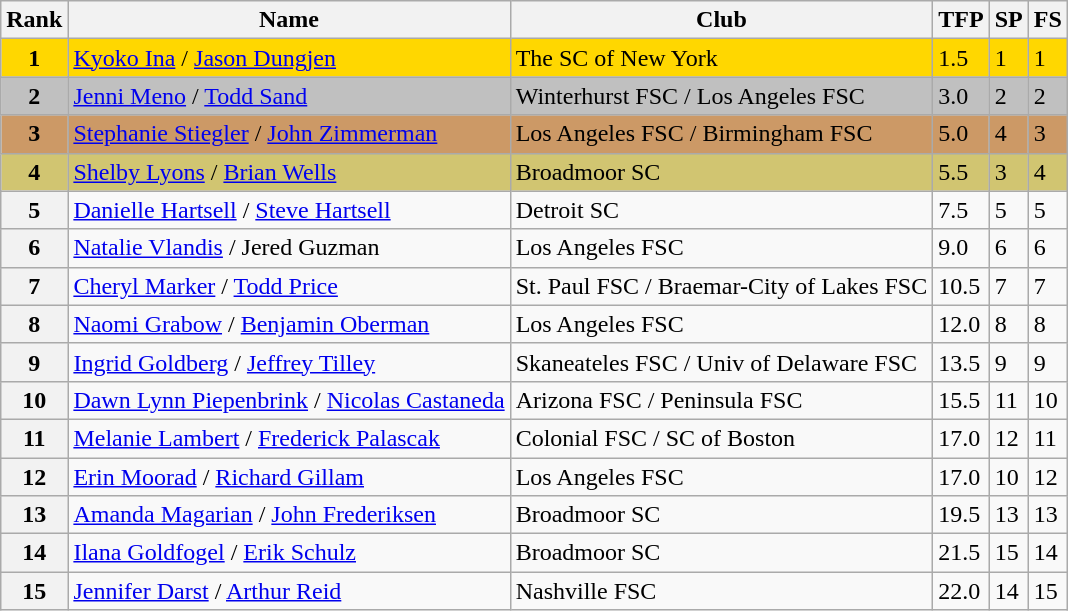<table class="wikitable sortable">
<tr>
<th>Rank</th>
<th>Name</th>
<th>Club</th>
<th>TFP</th>
<th>SP</th>
<th>FS</th>
</tr>
<tr bgcolor="gold">
<td align="center"><strong>1</strong></td>
<td><a href='#'>Kyoko Ina</a> / <a href='#'>Jason Dungjen</a></td>
<td>The SC of New York</td>
<td>1.5</td>
<td>1</td>
<td>1</td>
</tr>
<tr bgcolor="silver">
<td align="center"><strong>2</strong></td>
<td><a href='#'>Jenni Meno</a> / <a href='#'>Todd Sand</a></td>
<td>Winterhurst FSC / Los Angeles FSC</td>
<td>3.0</td>
<td>2</td>
<td>2</td>
</tr>
<tr bgcolor="cc9966">
<td align="center"><strong>3</strong></td>
<td><a href='#'>Stephanie Stiegler</a> / <a href='#'>John Zimmerman</a></td>
<td>Los Angeles FSC / Birmingham FSC</td>
<td>5.0</td>
<td>4</td>
<td>3</td>
</tr>
<tr bgcolor="#d1c571">
<td align="center"><strong>4</strong></td>
<td><a href='#'>Shelby Lyons</a> / <a href='#'>Brian Wells</a></td>
<td>Broadmoor SC</td>
<td>5.5</td>
<td>3</td>
<td>4</td>
</tr>
<tr>
<th>5</th>
<td><a href='#'>Danielle Hartsell</a> / <a href='#'>Steve Hartsell</a></td>
<td>Detroit SC</td>
<td>7.5</td>
<td>5</td>
<td>5</td>
</tr>
<tr>
<th>6</th>
<td><a href='#'>Natalie Vlandis</a> / Jered Guzman</td>
<td>Los Angeles FSC</td>
<td>9.0</td>
<td>6</td>
<td>6</td>
</tr>
<tr>
<th>7</th>
<td><a href='#'>Cheryl Marker</a> / <a href='#'>Todd Price</a></td>
<td>St. Paul FSC / Braemar-City of Lakes FSC</td>
<td>10.5</td>
<td>7</td>
<td>7</td>
</tr>
<tr>
<th>8</th>
<td><a href='#'>Naomi Grabow</a> / <a href='#'>Benjamin Oberman</a></td>
<td>Los Angeles FSC</td>
<td>12.0</td>
<td>8</td>
<td>8</td>
</tr>
<tr>
<th>9</th>
<td><a href='#'>Ingrid Goldberg</a> / <a href='#'>Jeffrey Tilley</a></td>
<td>Skaneateles FSC / Univ of Delaware FSC</td>
<td>13.5</td>
<td>9</td>
<td>9</td>
</tr>
<tr>
<th>10</th>
<td><a href='#'>Dawn Lynn Piepenbrink</a> / <a href='#'>Nicolas Castaneda</a></td>
<td>Arizona FSC / Peninsula FSC</td>
<td>15.5</td>
<td>11</td>
<td>10</td>
</tr>
<tr>
<th>11</th>
<td><a href='#'>Melanie Lambert</a> / <a href='#'>Frederick Palascak</a></td>
<td>Colonial FSC / SC of Boston</td>
<td>17.0</td>
<td>12</td>
<td>11</td>
</tr>
<tr>
<th>12</th>
<td><a href='#'>Erin Moorad</a> / <a href='#'>Richard Gillam</a></td>
<td>Los Angeles FSC</td>
<td>17.0</td>
<td>10</td>
<td>12</td>
</tr>
<tr>
<th>13</th>
<td><a href='#'>Amanda Magarian</a> / <a href='#'>John Frederiksen</a></td>
<td>Broadmoor SC</td>
<td>19.5</td>
<td>13</td>
<td>13</td>
</tr>
<tr>
<th>14</th>
<td><a href='#'>Ilana Goldfogel</a> / <a href='#'>Erik Schulz</a></td>
<td>Broadmoor SC</td>
<td>21.5</td>
<td>15</td>
<td>14</td>
</tr>
<tr>
<th>15</th>
<td><a href='#'>Jennifer Darst</a> / <a href='#'>Arthur Reid</a></td>
<td>Nashville FSC</td>
<td>22.0</td>
<td>14</td>
<td>15</td>
</tr>
</table>
